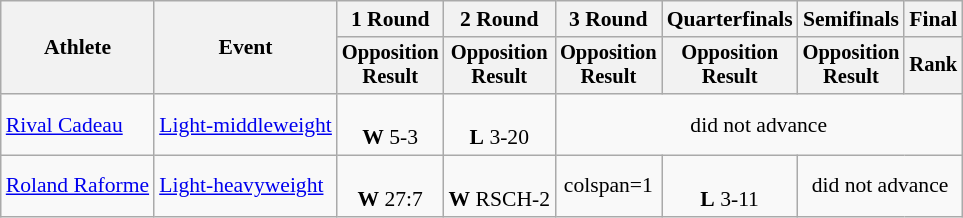<table class="wikitable" style="font-size:90%">
<tr>
<th rowspan="2">Athlete</th>
<th rowspan="2">Event</th>
<th>1 Round</th>
<th>2 Round</th>
<th>3 Round</th>
<th>Quarterfinals</th>
<th>Semifinals</th>
<th colspan=2>Final</th>
</tr>
<tr style="font-size:95%">
<th>Opposition<br>Result</th>
<th>Opposition<br>Result</th>
<th>Opposition<br>Result</th>
<th>Opposition<br>Result</th>
<th>Opposition<br>Result</th>
<th>Rank</th>
</tr>
<tr align=center>
<td align=left><a href='#'>Rival Cadeau</a></td>
<td align=left><a href='#'>Light-middleweight</a></td>
<td><br><strong>W</strong> 5-3</td>
<td><br><strong>L</strong> 3-20</td>
<td colspan=4>did not advance</td>
</tr>
<tr align=center>
<td align=left><a href='#'>Roland Raforme</a></td>
<td align=left><a href='#'>Light-heavyweight</a></td>
<td><br><strong>W</strong> 27:7</td>
<td><br><strong>W</strong> RSCH-2</td>
<td>colspan=1 </td>
<td><br><strong>L</strong> 3-11</td>
<td colspan=5>did not advance</td>
</tr>
</table>
